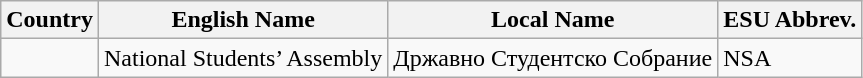<table class="wikitable">
<tr>
<th>Country</th>
<th>English Name</th>
<th>Local Name</th>
<th>ESU Abbrev.</th>
</tr>
<tr>
<td></td>
<td>National Students’ Assembly</td>
<td>Државно Студентско Собрание</td>
<td>NSA</td>
</tr>
</table>
